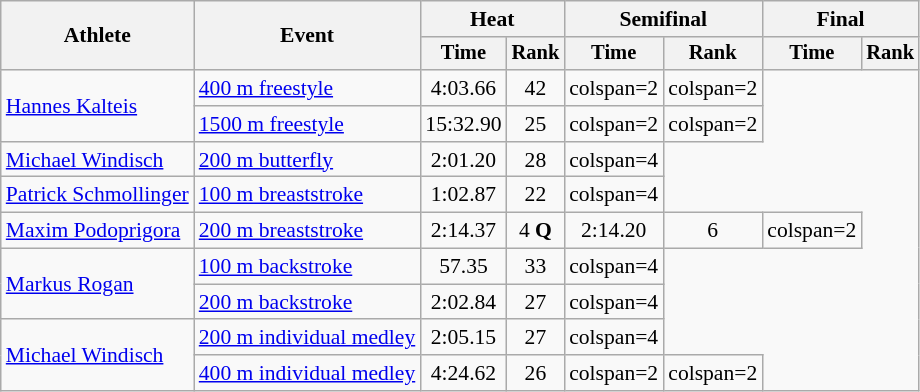<table class=wikitable style=font-size:90%;text-align:center>
<tr>
<th rowspan=2>Athlete</th>
<th rowspan=2>Event</th>
<th colspan=2>Heat</th>
<th colspan=2>Semifinal</th>
<th colspan=2>Final</th>
</tr>
<tr style=font-size:95%>
<th>Time</th>
<th>Rank</th>
<th>Time</th>
<th>Rank</th>
<th>Time</th>
<th>Rank</th>
</tr>
<tr>
<td align=left rowspan=2><a href='#'>Hannes Kalteis</a></td>
<td align=left><a href='#'>400 m freestyle</a></td>
<td>4:03.66</td>
<td>42</td>
<td>colspan=2 </td>
<td>colspan=2 </td>
</tr>
<tr>
<td align=left><a href='#'>1500 m freestyle</a></td>
<td>15:32.90</td>
<td>25</td>
<td>colspan=2 </td>
<td>colspan=2 </td>
</tr>
<tr>
<td align=left><a href='#'>Michael Windisch</a></td>
<td align=left><a href='#'>200 m butterfly</a></td>
<td>2:01.20</td>
<td>28</td>
<td>colspan=4 </td>
</tr>
<tr>
<td align=left><a href='#'>Patrick Schmollinger</a></td>
<td align=left><a href='#'>100 m breaststroke</a></td>
<td>1:02.87</td>
<td>22</td>
<td>colspan=4 </td>
</tr>
<tr>
<td align=left><a href='#'>Maxim Podoprigora</a></td>
<td align=left><a href='#'>200 m breaststroke</a></td>
<td>2:14.37</td>
<td>4 <strong>Q</strong></td>
<td>2:14.20</td>
<td>6</td>
<td>colspan=2 </td>
</tr>
<tr>
<td align=left rowspan=2><a href='#'>Markus Rogan</a></td>
<td align=left><a href='#'>100 m backstroke</a></td>
<td>57.35</td>
<td>33</td>
<td>colspan=4 </td>
</tr>
<tr>
<td align=left><a href='#'>200 m backstroke</a></td>
<td>2:02.84</td>
<td>27</td>
<td>colspan=4 </td>
</tr>
<tr>
<td align=left rowspan=2><a href='#'>Michael Windisch</a></td>
<td align=left><a href='#'>200 m individual medley</a></td>
<td>2:05.15</td>
<td>27</td>
<td>colspan=4 </td>
</tr>
<tr>
<td align=left><a href='#'>400 m individual medley</a></td>
<td>4:24.62</td>
<td>26</td>
<td>colspan=2 </td>
<td>colspan=2 </td>
</tr>
</table>
